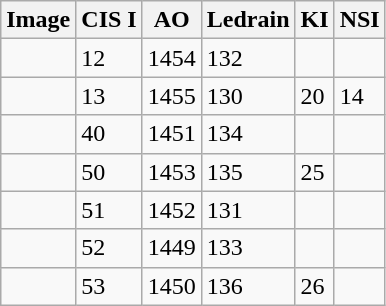<table class="wikitable">
<tr>
<th>Image</th>
<th>CIS I</th>
<th>AO</th>
<th>Ledrain</th>
<th>KI</th>
<th>NSI</th>
</tr>
<tr>
<td></td>
<td>12</td>
<td>1454</td>
<td>132</td>
<td></td>
<td></td>
</tr>
<tr>
<td></td>
<td>13</td>
<td>1455</td>
<td>130</td>
<td>20</td>
<td>14</td>
</tr>
<tr>
<td></td>
<td>40</td>
<td>1451</td>
<td>134</td>
<td></td>
<td></td>
</tr>
<tr>
<td></td>
<td>50</td>
<td>1453</td>
<td>135</td>
<td>25</td>
<td></td>
</tr>
<tr>
<td></td>
<td>51</td>
<td>1452</td>
<td>131</td>
<td></td>
<td></td>
</tr>
<tr>
<td></td>
<td>52</td>
<td>1449</td>
<td>133</td>
<td></td>
<td></td>
</tr>
<tr>
<td></td>
<td>53</td>
<td>1450</td>
<td>136</td>
<td>26</td>
<td></td>
</tr>
</table>
